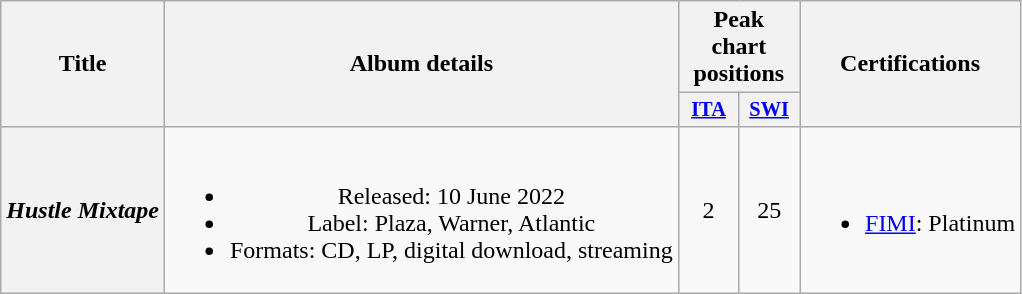<table class="wikitable plainrowheaders" style="text-align:center">
<tr>
<th scope="col" rowspan="2">Title</th>
<th scope="col" rowspan="2">Album details</th>
<th scope="col" colspan="2">Peak chart positions</th>
<th scope="col" rowspan="2">Certifications</th>
</tr>
<tr>
<th style="width:2.5em; font-size:85%"><a href='#'>ITA</a><br></th>
<th style="width:2.5em; font-size:85%"><a href='#'>SWI</a><br></th>
</tr>
<tr>
<th scope="row"><em>Hustle Mixtape</em></th>
<td><br><ul><li>Released: 10 June 2022</li><li>Label: Plaza, Warner, Atlantic</li><li>Formats: CD, LP, digital download, streaming</li></ul></td>
<td>2</td>
<td>25</td>
<td><br><ul><li><a href='#'>FIMI</a>: Platinum</li></ul></td>
</tr>
</table>
